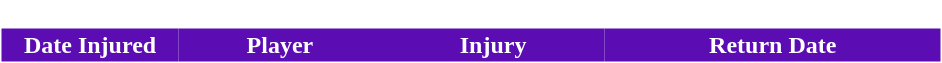<table border="0" width="50%">
<tr>
<td bgcolor="#FFFFFF" valign="top" align="left" width="100%"><br><table border="0" cellspacing="0" cellpadding="2">
<tr bgcolor=5B0CB3>
<th width=5% style="color:white">Date Injured</th>
<th width=7% style="color:white">Player</th>
<th width=8% style="color:white">Injury</th>
<th width=12% style="color:white">Return Date</th>
</tr>
<tr>
</tr>
</table>
</td>
</tr>
</table>
